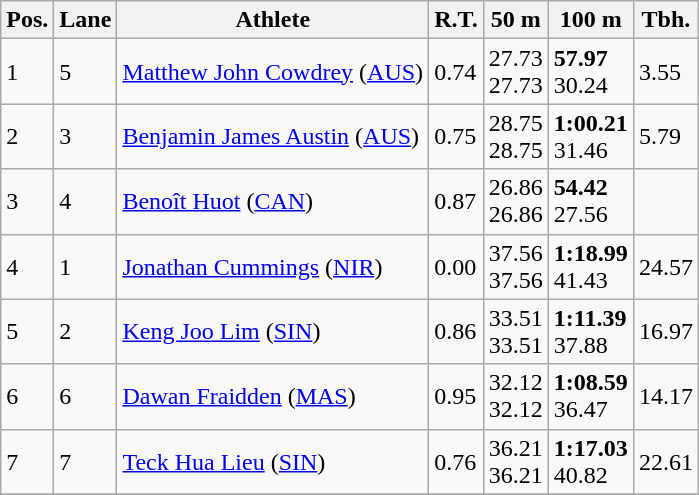<table class="wikitable">
<tr>
<th>Pos.</th>
<th>Lane</th>
<th>Athlete</th>
<th>R.T.</th>
<th>50 m</th>
<th>100 m</th>
<th>Tbh.</th>
</tr>
<tr>
<td>1</td>
<td>5</td>
<td> <a href='#'>Matthew John Cowdrey</a> (<a href='#'>AUS</a>)</td>
<td>0.74</td>
<td>27.73<br>27.73</td>
<td><strong>57.97</strong><br>30.24</td>
<td>3.55</td>
</tr>
<tr>
<td>2</td>
<td>3</td>
<td> <a href='#'>Benjamin James Austin</a> (<a href='#'>AUS</a>)</td>
<td>0.75</td>
<td>28.75<br>28.75</td>
<td><strong>1:00.21</strong><br>31.46</td>
<td>5.79</td>
</tr>
<tr>
<td>3</td>
<td>4</td>
<td> <a href='#'>Benoît Huot</a> (<a href='#'>CAN</a>)</td>
<td>0.87</td>
<td>26.86<br>26.86</td>
<td><strong>54.42</strong><br>27.56</td>
<td> </td>
</tr>
<tr>
<td>4</td>
<td>1</td>
<td> <a href='#'>Jonathan Cummings</a> (<a href='#'>NIR</a>)</td>
<td>0.00</td>
<td>37.56<br>37.56</td>
<td><strong>1:18.99</strong><br>41.43</td>
<td>24.57</td>
</tr>
<tr>
<td>5</td>
<td>2</td>
<td> <a href='#'>Keng Joo Lim</a> (<a href='#'>SIN</a>)</td>
<td>0.86</td>
<td>33.51<br>33.51</td>
<td><strong>1:11.39</strong><br>37.88</td>
<td>16.97</td>
</tr>
<tr>
<td>6</td>
<td>6</td>
<td> <a href='#'>Dawan Fraidden</a> (<a href='#'>MAS</a>)</td>
<td>0.95</td>
<td>32.12<br>32.12</td>
<td><strong>1:08.59</strong><br>36.47</td>
<td>14.17</td>
</tr>
<tr>
<td>7</td>
<td>7</td>
<td> <a href='#'>Teck Hua Lieu</a> (<a href='#'>SIN</a>)</td>
<td>0.76</td>
<td>36.21<br>36.21</td>
<td><strong>1:17.03</strong><br>40.82</td>
<td>22.61</td>
</tr>
<tr>
</tr>
</table>
